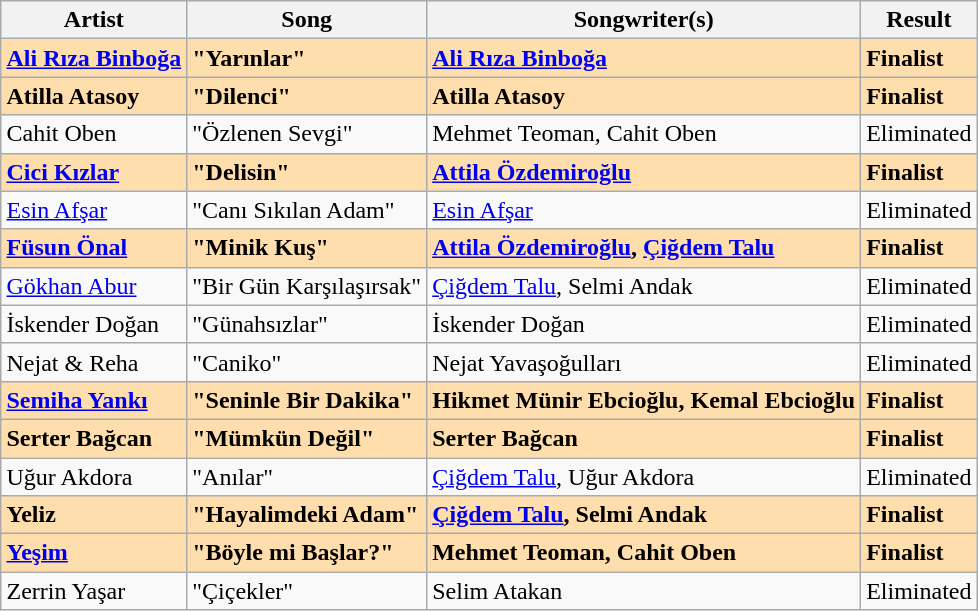<table class="wikitable sortable" style="margin: 1em auto 1em auto;">
<tr>
<th>Artist</th>
<th>Song</th>
<th>Songwriter(s)</th>
<th>Result</th>
</tr>
<tr style="font-weight:bold; background:navajowhite;">
<td><a href='#'>Ali Rıza Binboğa</a></td>
<td>"Yarınlar"</td>
<td><a href='#'>Ali Rıza Binboğa</a></td>
<td>Finalist</td>
</tr>
<tr style="font-weight:bold; background:navajowhite;">
<td>Atilla Atasoy</td>
<td>"Dilenci"</td>
<td>Atilla Atasoy</td>
<td>Finalist</td>
</tr>
<tr>
<td>Cahit Oben</td>
<td>"Özlenen Sevgi"</td>
<td>Mehmet Teoman, Cahit Oben</td>
<td>Eliminated</td>
</tr>
<tr style="font-weight:bold; background:navajowhite;">
<td><a href='#'>Cici Kızlar</a></td>
<td>"Delisin"</td>
<td><a href='#'>Attila Özdemiroğlu</a></td>
<td>Finalist</td>
</tr>
<tr>
<td><a href='#'>Esin Afşar</a></td>
<td>"Canı Sıkılan Adam"</td>
<td><a href='#'>Esin Afşar</a></td>
<td>Eliminated</td>
</tr>
<tr style="font-weight:bold; background:navajowhite;">
<td><a href='#'>Füsun Önal</a></td>
<td>"Minik Kuş"</td>
<td><a href='#'>Attila Özdemiroğlu</a>, <a href='#'>Çiğdem Talu</a></td>
<td>Finalist</td>
</tr>
<tr>
<td><a href='#'>Gökhan Abur</a></td>
<td>"Bir Gün Karşılaşırsak"</td>
<td><a href='#'>Çiğdem Talu</a>, Selmi Andak</td>
<td>Eliminated</td>
</tr>
<tr>
<td>İskender Doğan</td>
<td>"Günahsızlar"</td>
<td>İskender Doğan</td>
<td>Eliminated</td>
</tr>
<tr>
<td>Nejat & Reha</td>
<td>"Caniko"</td>
<td>Nejat Yavaşoğulları</td>
<td>Eliminated</td>
</tr>
<tr style="font-weight:bold; background:navajowhite;">
<td><a href='#'>Semiha Yankı</a></td>
<td>"Seninle Bir Dakika"</td>
<td>Hikmet Münir Ebcioğlu, Kemal Ebcioğlu</td>
<td>Finalist</td>
</tr>
<tr style="font-weight:bold; background:navajowhite;">
<td>Serter Bağcan</td>
<td>"Mümkün Değil"</td>
<td>Serter Bağcan</td>
<td>Finalist</td>
</tr>
<tr>
<td>Uğur Akdora</td>
<td>"Anılar"</td>
<td><a href='#'>Çiğdem Talu</a>, Uğur Akdora</td>
<td>Eliminated</td>
</tr>
<tr style="font-weight:bold; background:navajowhite;">
<td>Yeliz</td>
<td>"Hayalimdeki Adam"</td>
<td><a href='#'>Çiğdem Talu</a>, Selmi Andak</td>
<td>Finalist</td>
</tr>
<tr style="font-weight:bold; background:navajowhite;">
<td><a href='#'>Yeşim</a></td>
<td>"Böyle mi Başlar?"</td>
<td>Mehmet Teoman, Cahit Oben</td>
<td>Finalist</td>
</tr>
<tr>
<td>Zerrin Yaşar</td>
<td>"Çiçekler"</td>
<td>Selim Atakan</td>
<td>Eliminated</td>
</tr>
</table>
